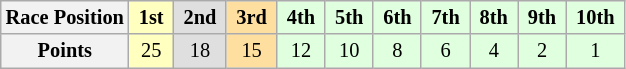<table class="wikitable" style="font-size:85%; text-align:center">
<tr>
<th>Race Position</th>
<td style="background:#ffffbf;"> <strong>1st</strong> </td>
<td style="background:#dfdfdf;"> <strong>2nd</strong> </td>
<td style="background:#ffdf9f;"> <strong>3rd</strong> </td>
<td style="background:#dfffdf;"> <strong>4th</strong> </td>
<td style="background:#dfffdf;"> <strong>5th</strong> </td>
<td style="background:#dfffdf;"> <strong>6th</strong> </td>
<td style="background:#dfffdf;"> <strong>7th</strong> </td>
<td style="background:#dfffdf;"> <strong>8th</strong> </td>
<td style="background:#dfffdf;"> <strong>9th</strong> </td>
<td style="background:#dfffdf;"> <strong>10th</strong> </td>
</tr>
<tr>
<th>Points</th>
<td style="background:#ffffbf;">25</td>
<td style="background:#dfdfdf;">18</td>
<td style="background:#ffdf9f;">15</td>
<td style="background:#dfffdf;">12</td>
<td style="background:#dfffdf;">10</td>
<td style="background:#dfffdf;">8</td>
<td style="background:#dfffdf;">6</td>
<td style="background:#dfffdf;">4</td>
<td style="background:#dfffdf;">2</td>
<td style="background:#dfffdf;">1</td>
</tr>
</table>
